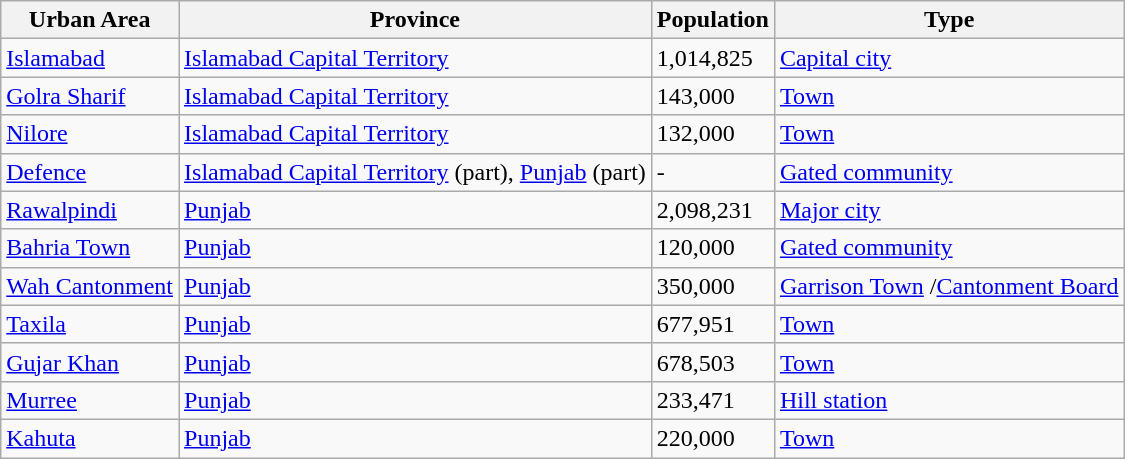<table class="wikitable sortable">
<tr>
<th>Urban Area</th>
<th>Province</th>
<th>Population</th>
<th>Type</th>
</tr>
<tr>
<td><a href='#'>Islamabad</a></td>
<td><a href='#'>Islamabad Capital Territory</a></td>
<td>1,014,825</td>
<td><a href='#'>Capital city</a></td>
</tr>
<tr>
<td><a href='#'>Golra Sharif</a></td>
<td><a href='#'>Islamabad Capital Territory</a></td>
<td>143,000</td>
<td><a href='#'>Town</a></td>
</tr>
<tr>
<td><a href='#'>Nilore</a></td>
<td><a href='#'>Islamabad Capital Territory</a></td>
<td>132,000</td>
<td><a href='#'>Town</a></td>
</tr>
<tr>
<td><a href='#'>Defence</a></td>
<td><a href='#'>Islamabad Capital Territory</a> (part), <a href='#'>Punjab</a> (part)</td>
<td>-</td>
<td><a href='#'>Gated community</a></td>
</tr>
<tr>
<td><a href='#'>Rawalpindi</a></td>
<td><a href='#'>Punjab</a></td>
<td>2,098,231</td>
<td><a href='#'>Major city</a></td>
</tr>
<tr>
<td><a href='#'>Bahria Town</a></td>
<td><a href='#'>Punjab</a></td>
<td>120,000</td>
<td><a href='#'>Gated community</a></td>
</tr>
<tr>
<td><a href='#'>Wah Cantonment</a></td>
<td><a href='#'>Punjab</a></td>
<td>350,000</td>
<td><a href='#'>Garrison Town</a> /<a href='#'>Cantonment Board</a></td>
</tr>
<tr>
<td><a href='#'>Taxila</a></td>
<td><a href='#'>Punjab</a></td>
<td>677,951</td>
<td><a href='#'>Town</a></td>
</tr>
<tr>
<td><a href='#'>Gujar Khan</a></td>
<td><a href='#'>Punjab</a></td>
<td>678,503</td>
<td><a href='#'>Town</a></td>
</tr>
<tr>
<td><a href='#'>Murree</a></td>
<td><a href='#'>Punjab</a></td>
<td>233,471</td>
<td><a href='#'>Hill station</a></td>
</tr>
<tr>
<td><a href='#'>Kahuta</a></td>
<td><a href='#'>Punjab</a></td>
<td>220,000</td>
<td><a href='#'>Town</a></td>
</tr>
</table>
